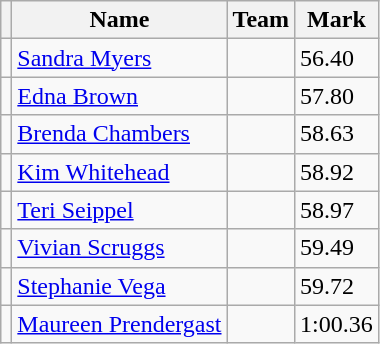<table class=wikitable>
<tr>
<th></th>
<th>Name</th>
<th>Team</th>
<th>Mark</th>
</tr>
<tr>
<td></td>
<td><a href='#'>Sandra Myers</a></td>
<td></td>
<td>56.40 </td>
</tr>
<tr>
<td></td>
<td><a href='#'>Edna Brown</a></td>
<td></td>
<td>57.80</td>
</tr>
<tr>
<td></td>
<td><a href='#'>Brenda Chambers</a></td>
<td></td>
<td>58.63</td>
</tr>
<tr>
<td></td>
<td><a href='#'>Kim Whitehead</a></td>
<td></td>
<td>58.92</td>
</tr>
<tr>
<td></td>
<td><a href='#'>Teri Seippel</a></td>
<td></td>
<td>58.97</td>
</tr>
<tr>
<td></td>
<td><a href='#'>Vivian Scruggs</a></td>
<td></td>
<td>59.49</td>
</tr>
<tr>
<td></td>
<td><a href='#'>Stephanie Vega</a></td>
<td></td>
<td>59.72</td>
</tr>
<tr>
<td></td>
<td><a href='#'>Maureen Prendergast</a></td>
<td></td>
<td>1:00.36</td>
</tr>
</table>
